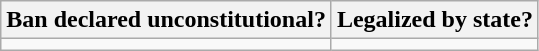<table class="wikitable">
<tr>
<th>Ban declared unconstitutional?</th>
<th>Legalized by state?</th>
</tr>
<tr>
<td></td>
<td></td>
</tr>
</table>
